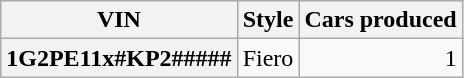<table class="wikitable">
<tr>
<th scope="col">VIN</th>
<th scope="col">Style</th>
<th scope="col">Cars produced</th>
</tr>
<tr>
<th scope="row">1G2PE11x#KP2#####</th>
<td>Fiero</td>
<td style="text-align:right;">1</td>
</tr>
</table>
